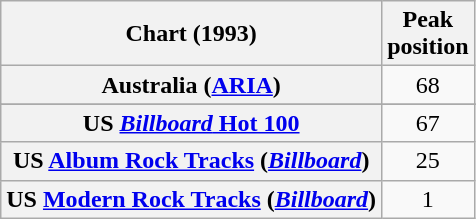<table class="wikitable sortable plainrowheaders" style="text-align:center">
<tr>
<th scope="col">Chart (1993)</th>
<th scope="col">Peak<br>position</th>
</tr>
<tr>
<th scope="row">Australia (<a href='#'>ARIA</a>)</th>
<td>68</td>
</tr>
<tr>
</tr>
<tr>
</tr>
<tr>
<th scope="row">US <a href='#'><em>Billboard</em> Hot 100</a></th>
<td>67</td>
</tr>
<tr>
<th scope="row">US <a href='#'>Album Rock Tracks</a> (<em><a href='#'>Billboard</a></em>)</th>
<td>25</td>
</tr>
<tr>
<th scope="row">US <a href='#'>Modern Rock Tracks</a> (<em><a href='#'>Billboard</a></em>)</th>
<td>1</td>
</tr>
</table>
